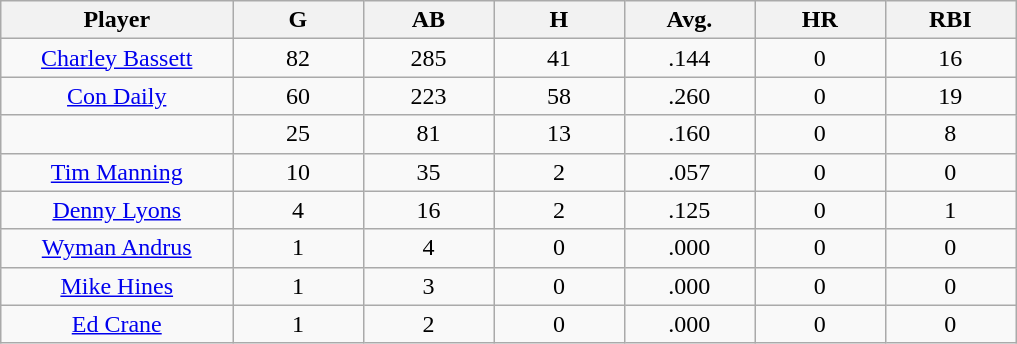<table class="wikitable sortable">
<tr>
<th bgcolor="#DDDDFF" width="16%">Player</th>
<th bgcolor="#DDDDFF" width="9%">G</th>
<th bgcolor="#DDDDFF" width="9%">AB</th>
<th bgcolor="#DDDDFF" width="9%">H</th>
<th bgcolor="#DDDDFF" width="9%">Avg.</th>
<th bgcolor="#DDDDFF" width="9%">HR</th>
<th bgcolor="#DDDDFF" width="9%">RBI</th>
</tr>
<tr align="center">
<td><a href='#'>Charley Bassett</a></td>
<td>82</td>
<td>285</td>
<td>41</td>
<td>.144</td>
<td>0</td>
<td>16</td>
</tr>
<tr align=center>
<td><a href='#'>Con Daily</a></td>
<td>60</td>
<td>223</td>
<td>58</td>
<td>.260</td>
<td>0</td>
<td>19</td>
</tr>
<tr align=center>
<td></td>
<td>25</td>
<td>81</td>
<td>13</td>
<td>.160</td>
<td>0</td>
<td>8</td>
</tr>
<tr align="center">
<td><a href='#'>Tim Manning</a></td>
<td>10</td>
<td>35</td>
<td>2</td>
<td>.057</td>
<td>0</td>
<td>0</td>
</tr>
<tr align=center>
<td><a href='#'>Denny Lyons</a></td>
<td>4</td>
<td>16</td>
<td>2</td>
<td>.125</td>
<td>0</td>
<td>1</td>
</tr>
<tr align=center>
<td><a href='#'>Wyman Andrus</a></td>
<td>1</td>
<td>4</td>
<td>0</td>
<td>.000</td>
<td>0</td>
<td>0</td>
</tr>
<tr align=center>
<td><a href='#'>Mike Hines</a></td>
<td>1</td>
<td>3</td>
<td>0</td>
<td>.000</td>
<td>0</td>
<td>0</td>
</tr>
<tr align=center>
<td><a href='#'>Ed Crane</a></td>
<td>1</td>
<td>2</td>
<td>0</td>
<td>.000</td>
<td>0</td>
<td>0</td>
</tr>
</table>
